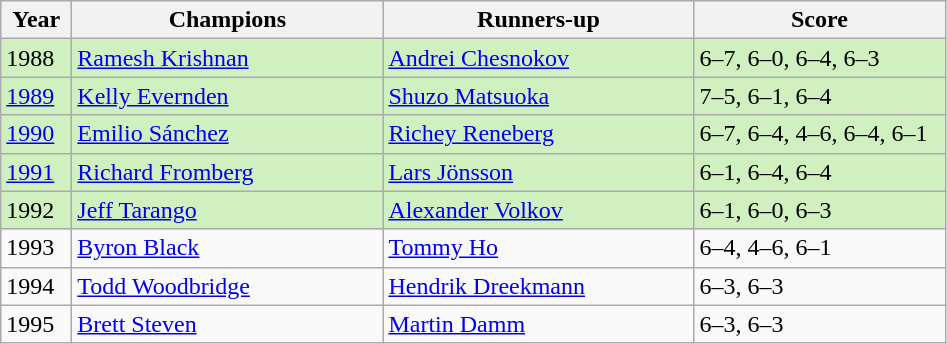<table class="wikitable">
<tr>
<th style="width:40px">Year</th>
<th style="width:200px">Champions</th>
<th style="width:200px">Runners-up</th>
<th style="width:160px" class="unsortable">Score</th>
</tr>
<tr>
<td bgcolor="d0f0c0">1988</td>
<td bgcolor="d0f0c0"> <a href='#'>Ramesh Krishnan</a></td>
<td bgcolor="d0f0c0"> <a href='#'>Andrei Chesnokov</a></td>
<td bgcolor="d0f0c0">6–7, 6–0, 6–4, 6–3</td>
</tr>
<tr>
<td bgcolor="d0f0c0"><a href='#'>1989</a></td>
<td bgcolor="d0f0c0"> <a href='#'>Kelly Evernden</a></td>
<td bgcolor="d0f0c0"> <a href='#'>Shuzo Matsuoka</a></td>
<td bgcolor="d0f0c0">7–5, 6–1, 6–4</td>
</tr>
<tr>
<td bgcolor="d0f0c0"><a href='#'>1990</a></td>
<td bgcolor="d0f0c0"> <a href='#'>Emilio Sánchez</a></td>
<td bgcolor="d0f0c0"> <a href='#'>Richey Reneberg</a></td>
<td bgcolor="d0f0c0">6–7, 6–4, 4–6, 6–4, 6–1</td>
</tr>
<tr>
<td bgcolor="d0f0c0"><a href='#'>1991</a></td>
<td bgcolor="d0f0c0"> <a href='#'>Richard Fromberg</a></td>
<td bgcolor="d0f0c0"> <a href='#'>Lars Jönsson</a></td>
<td bgcolor="d0f0c0">6–1, 6–4, 6–4</td>
</tr>
<tr>
<td bgcolor="d0f0c0">1992</td>
<td bgcolor="d0f0c0"> <a href='#'>Jeff Tarango</a></td>
<td bgcolor="d0f0c0"> <a href='#'>Alexander Volkov</a></td>
<td bgcolor="d0f0c0">6–1, 6–0, 6–3</td>
</tr>
<tr>
<td>1993</td>
<td> <a href='#'>Byron Black</a></td>
<td> <a href='#'>Tommy Ho</a></td>
<td>6–4, 4–6, 6–1</td>
</tr>
<tr>
<td>1994</td>
<td> <a href='#'>Todd Woodbridge</a></td>
<td> <a href='#'>Hendrik Dreekmann</a></td>
<td>6–3, 6–3</td>
</tr>
<tr>
<td>1995</td>
<td> <a href='#'>Brett Steven</a></td>
<td> <a href='#'>Martin Damm</a></td>
<td>6–3, 6–3</td>
</tr>
</table>
